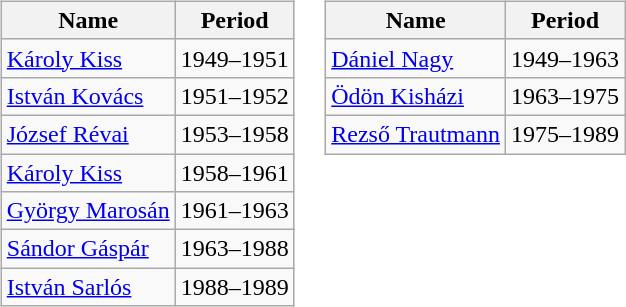<table>
<tr style="vertical-align:top">
<td><br><table class="wikitable">
<tr>
<th>Name</th>
<th>Period</th>
</tr>
<tr>
<td><a href='#'>Károly Kiss</a></td>
<td>1949–1951</td>
</tr>
<tr>
<td><a href='#'>István Kovács</a></td>
<td>1951–1952</td>
</tr>
<tr>
<td><a href='#'>József Révai</a></td>
<td>1953–1958</td>
</tr>
<tr>
<td><a href='#'>Károly Kiss</a></td>
<td>1958–1961</td>
</tr>
<tr>
<td><a href='#'>György Marosán</a></td>
<td>1961–1963</td>
</tr>
<tr>
<td><a href='#'>Sándor Gáspár</a></td>
<td>1963–1988</td>
</tr>
<tr>
<td><a href='#'>István Sarlós</a></td>
<td>1988–1989</td>
</tr>
</table>
</td>
<td><br><table class="wikitable">
<tr>
<th>Name</th>
<th>Period</th>
</tr>
<tr>
<td><a href='#'>Dániel Nagy</a></td>
<td>1949–1963</td>
</tr>
<tr>
<td><a href='#'>Ödön Kisházi</a></td>
<td>1963–1975</td>
</tr>
<tr>
<td><a href='#'>Rezső Trautmann</a></td>
<td>1975–1989</td>
</tr>
</table>
</td>
</tr>
</table>
